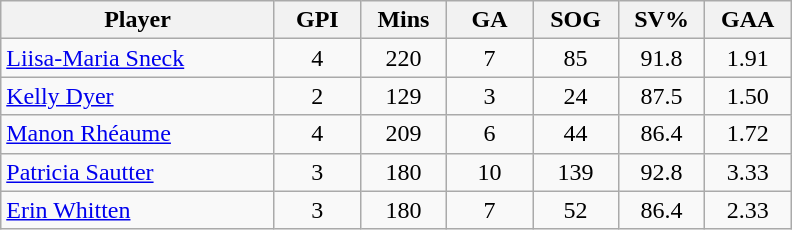<table class="wikitable sortable" style="text-align:center;">
<tr>
<th width="175px">Player</th>
<th width="50px">GPI</th>
<th width="50px">Mins</th>
<th width="50px">GA</th>
<th width="50px">SOG</th>
<th width="50px">SV%</th>
<th width="50px">GAA</th>
</tr>
<tr align=center>
<td align=left> <a href='#'>Liisa-Maria Sneck</a></td>
<td>4</td>
<td>220</td>
<td>7</td>
<td>85</td>
<td>91.8</td>
<td>1.91</td>
</tr>
<tr align=center>
<td align=left> <a href='#'>Kelly Dyer</a></td>
<td>2</td>
<td>129</td>
<td>3</td>
<td>24</td>
<td>87.5</td>
<td>1.50</td>
</tr>
<tr align=center>
<td align=left> <a href='#'>Manon Rhéaume</a></td>
<td>4</td>
<td>209</td>
<td>6</td>
<td>44</td>
<td>86.4</td>
<td>1.72</td>
</tr>
<tr align=center>
<td align=left> <a href='#'>Patricia Sautter</a></td>
<td>3</td>
<td>180</td>
<td>10</td>
<td>139</td>
<td>92.8</td>
<td>3.33</td>
</tr>
<tr align=center>
<td align=left> <a href='#'>Erin Whitten</a></td>
<td>3</td>
<td>180</td>
<td>7</td>
<td>52</td>
<td>86.4</td>
<td>2.33</td>
</tr>
</table>
